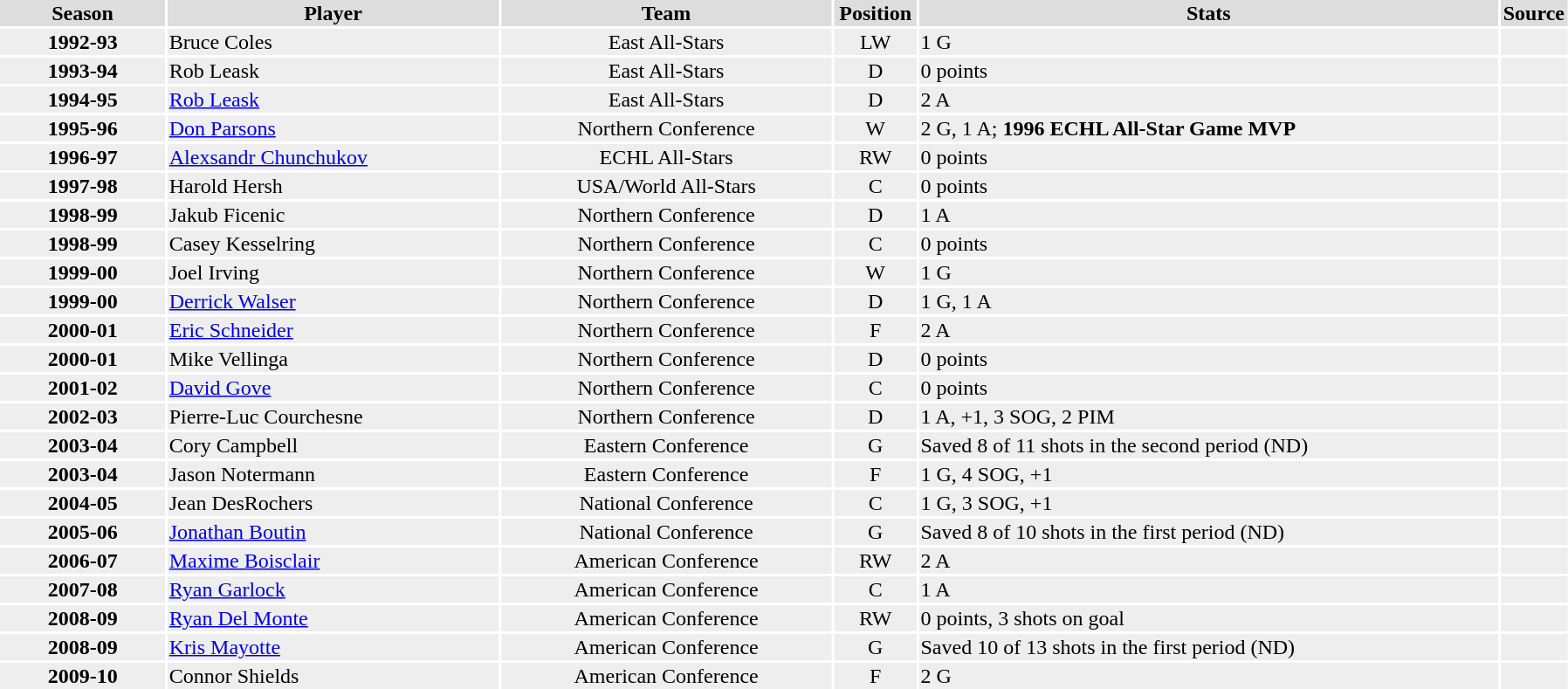<table width=95%>
<tr>
<th colspan=3></th>
</tr>
<tr bgcolor="#dddddd">
<th width=10%>Season</th>
<th width=20%>Player</th>
<th width=20%>Team</th>
<th width=5%>Position</th>
<th width=35%>Stats</th>
<th width=3%>Source</th>
</tr>
<tr bgcolor="#eeeeee">
<td align=center><strong>1992-93</strong></td>
<td>Bruce Coles</td>
<td align=center>East All-Stars</td>
<td align=center>LW</td>
<td>1 G</td>
<td></td>
</tr>
<tr bgcolor="#eeeeee">
<td align=center><strong>1993-94</strong></td>
<td>Rob Leask</td>
<td align=center>East All-Stars</td>
<td align=center>D</td>
<td>0 points</td>
<td></td>
</tr>
<tr bgcolor="#eeeeee">
<td align=center><strong>1994-95</strong></td>
<td><a href='#'>Rob Leask</a></td>
<td align=center>East All-Stars</td>
<td align=center>D</td>
<td>2 A</td>
<td></td>
</tr>
<tr bgcolor="#eeeeee">
<td align=center><strong>1995-96</strong></td>
<td><a href='#'>Don Parsons</a></td>
<td align=center>Northern Conference</td>
<td align=center>W</td>
<td>2 G, 1 A; <strong>1996 ECHL All-Star Game MVP</strong></td>
<td></td>
</tr>
<tr bgcolor="#eeeeee">
<td align=center><strong>1996-97</strong></td>
<td><a href='#'>Alexsandr Chunchukov</a></td>
<td align=center>ECHL All-Stars</td>
<td align=center>RW</td>
<td>0 points</td>
<td></td>
</tr>
<tr bgcolor="#eeeeee">
<td align=center><strong>1997-98</strong></td>
<td>Harold Hersh</td>
<td align=center>USA/World All-Stars</td>
<td align=center>C</td>
<td>0 points </td>
<td></td>
</tr>
<tr bgcolor="#eeeeee">
<td align=center><strong>1998-99</strong></td>
<td>Jakub Ficenic</td>
<td align=center>Northern Conference</td>
<td align=center>D</td>
<td>1 A</td>
<td></td>
</tr>
<tr bgcolor="#eeeeee">
<td align=center><strong>1998-99</strong></td>
<td>Casey Kesselring</td>
<td align=center>Northern Conference</td>
<td align=center>C</td>
<td>0 points</td>
<td></td>
</tr>
<tr bgcolor="#eeeeee">
<td align=center><strong>1999-00</strong></td>
<td>Joel Irving</td>
<td align=center>Northern Conference</td>
<td align=center>W</td>
<td>1 G</td>
<td></td>
</tr>
<tr bgcolor="#eeeeee">
<td align=center><strong>1999-00</strong></td>
<td><a href='#'>Derrick Walser</a></td>
<td align=center>Northern Conference</td>
<td align=center>D</td>
<td>1 G, 1 A</td>
<td></td>
</tr>
<tr bgcolor="#eeeeee">
<td align=center><strong>2000-01</strong></td>
<td><a href='#'>Eric Schneider</a></td>
<td align=center>Northern Conference</td>
<td align=center>F</td>
<td>2 A</td>
<td></td>
</tr>
<tr bgcolor="#eeeeee">
<td align=center><strong>2000-01</strong></td>
<td>Mike Vellinga</td>
<td align=center>Northern Conference</td>
<td align=center>D</td>
<td>0 points </td>
<td></td>
</tr>
<tr bgcolor="#eeeeee">
<td align=center><strong>2001-02</strong></td>
<td><a href='#'>David Gove</a></td>
<td align=center>Northern Conference</td>
<td align=center>C</td>
<td>0 points</td>
<td></td>
</tr>
<tr bgcolor="#eeeeee">
<td align=center><strong>2002-03</strong></td>
<td>Pierre-Luc Courchesne</td>
<td align=center>Northern Conference</td>
<td align=center>D</td>
<td>1 A, +1, 3 SOG, 2 PIM</td>
<td></td>
</tr>
<tr bgcolor="#eeeeee">
<td align=center><strong>2003-04</strong></td>
<td>Cory Campbell</td>
<td align=center>Eastern Conference</td>
<td align=center>G</td>
<td>Saved 8 of 11 shots in the second period (ND)</td>
<td></td>
</tr>
<tr bgcolor="#eeeeee">
<td align=center><strong>2003-04</strong></td>
<td>Jason Notermann</td>
<td align=center>Eastern Conference</td>
<td align=center>F</td>
<td>1 G, 4 SOG, +1</td>
<td></td>
</tr>
<tr bgcolor="#eeeeee">
<td align=center><strong>2004-05</strong></td>
<td>Jean DesRochers</td>
<td align=center>National Conference</td>
<td align=center>C</td>
<td>1 G, 3 SOG, +1</td>
<td></td>
</tr>
<tr bgcolor="#eeeeee">
<td align=center><strong>2005-06</strong></td>
<td><a href='#'>Jonathan Boutin</a></td>
<td align=center>National Conference</td>
<td align=center>G</td>
<td>Saved 8 of 10 shots in the first period (ND)</td>
<td></td>
</tr>
<tr bgcolor="#eeeeee">
<td align=center><strong>2006-07</strong></td>
<td><a href='#'>Maxime Boisclair</a></td>
<td align=center>American Conference</td>
<td align=center>RW</td>
<td>2 A</td>
<td></td>
</tr>
<tr bgcolor="#eeeeee">
<td align=center><strong>2007-08</strong></td>
<td><a href='#'>Ryan Garlock</a></td>
<td align=center>American Conference</td>
<td align=center>C</td>
<td>1 A</td>
<td></td>
</tr>
<tr bgcolor="#eeeeee">
<td align=center><strong>2008-09</strong></td>
<td><a href='#'>Ryan Del Monte</a></td>
<td align=center>American Conference</td>
<td align=center>RW</td>
<td>0 points, 3 shots on goal</td>
<td></td>
</tr>
<tr bgcolor="#eeeeee">
<td align=center><strong>2008-09</strong></td>
<td><a href='#'>Kris Mayotte</a></td>
<td align=center>American Conference</td>
<td align=center>G</td>
<td>Saved 10 of 13 shots in the first period (ND)</td>
<td></td>
</tr>
<tr bgcolor="#eeeeee">
<td align=center><strong>2009-10</strong></td>
<td>Connor Shields</td>
<td align=center>American Conference</td>
<td align=center>F</td>
<td>2 G</td>
<td></td>
</tr>
</table>
